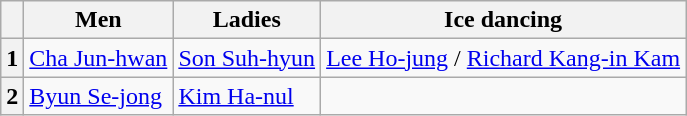<table class="wikitable">
<tr>
<th></th>
<th>Men</th>
<th>Ladies</th>
<th>Ice dancing</th>
</tr>
<tr>
<th>1</th>
<td><a href='#'>Cha Jun-hwan</a></td>
<td><a href='#'>Son Suh-hyun</a></td>
<td><a href='#'>Lee Ho-jung</a> / <a href='#'>Richard Kang-in Kam</a></td>
</tr>
<tr>
<th>2</th>
<td><a href='#'>Byun Se-jong</a></td>
<td><a href='#'>Kim Ha-nul</a></td>
<td></td>
</tr>
</table>
